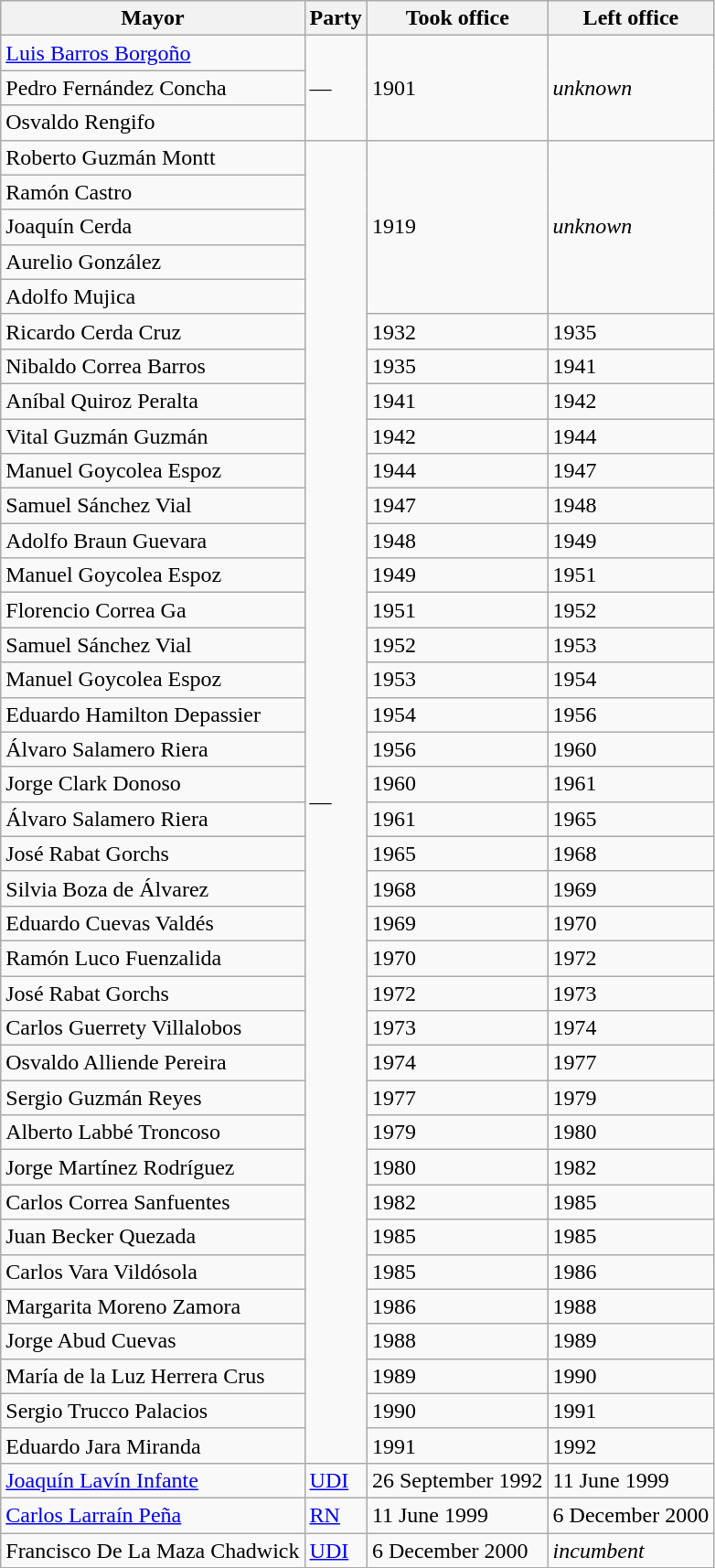<table class="wikitable" border="1" align="center">
<tr bgcolor="#ececec">
<th>Mayor</th>
<th>Party</th>
<th>Took office</th>
<th>Left office</th>
</tr>
<tr>
<td><a href='#'>Luis Barros Borgoño</a></td>
<td rowspan=3>—</td>
<td rowspan=3>1901</td>
<td rowspan=3><em>unknown</em></td>
</tr>
<tr>
<td>Pedro Fernández Concha</td>
</tr>
<tr>
<td>Osvaldo Rengifo</td>
</tr>
<tr>
<td>Roberto Guzmán Montt</td>
<td rowspan=38>—</td>
<td rowspan=5>1919</td>
<td rowspan=5><em>unknown</em></td>
</tr>
<tr>
<td>Ramón Castro</td>
</tr>
<tr>
<td>Joaquín Cerda</td>
</tr>
<tr>
<td>Aurelio González</td>
</tr>
<tr>
<td>Adolfo Mujica</td>
</tr>
<tr>
<td>Ricardo Cerda Cruz</td>
<td>1932</td>
<td>1935</td>
</tr>
<tr>
<td>Nibaldo Correa Barros</td>
<td>1935</td>
<td>1941</td>
</tr>
<tr>
<td>Aníbal Quiroz Peralta</td>
<td>1941</td>
<td>1942</td>
</tr>
<tr>
<td>Vital Guzmán Guzmán</td>
<td>1942</td>
<td>1944</td>
</tr>
<tr>
<td>Manuel Goycolea Espoz</td>
<td>1944</td>
<td>1947</td>
</tr>
<tr>
<td>Samuel Sánchez Vial</td>
<td>1947</td>
<td>1948</td>
</tr>
<tr>
<td>Adolfo Braun Guevara</td>
<td>1948</td>
<td>1949</td>
</tr>
<tr>
<td>Manuel Goycolea Espoz</td>
<td>1949</td>
<td>1951</td>
</tr>
<tr>
<td>Florencio Correa Ga</td>
<td>1951</td>
<td>1952</td>
</tr>
<tr>
<td>Samuel Sánchez Vial</td>
<td>1952</td>
<td>1953</td>
</tr>
<tr>
<td>Manuel Goycolea Espoz</td>
<td>1953</td>
<td>1954</td>
</tr>
<tr>
<td>Eduardo Hamilton Depassier</td>
<td>1954</td>
<td>1956</td>
</tr>
<tr>
<td>Álvaro Salamero Riera</td>
<td>1956</td>
<td>1960</td>
</tr>
<tr>
<td>Jorge Clark Donoso</td>
<td>1960</td>
<td>1961</td>
</tr>
<tr>
<td>Álvaro Salamero Riera</td>
<td>1961</td>
<td>1965</td>
</tr>
<tr>
<td>José Rabat Gorchs</td>
<td>1965</td>
<td>1968</td>
</tr>
<tr>
<td>Silvia Boza de Álvarez</td>
<td>1968</td>
<td>1969</td>
</tr>
<tr>
<td>Eduardo Cuevas Valdés</td>
<td>1969</td>
<td>1970</td>
</tr>
<tr>
<td>Ramón Luco Fuenzalida</td>
<td>1970</td>
<td>1972</td>
</tr>
<tr>
<td>José Rabat Gorchs</td>
<td>1972</td>
<td>1973</td>
</tr>
<tr>
<td>Carlos Guerrety Villalobos</td>
<td>1973</td>
<td>1974</td>
</tr>
<tr>
<td>Osvaldo Alliende Pereira</td>
<td>1974</td>
<td>1977</td>
</tr>
<tr>
<td>Sergio Guzmán Reyes</td>
<td>1977</td>
<td>1979</td>
</tr>
<tr>
<td>Alberto Labbé Troncoso</td>
<td>1979</td>
<td>1980</td>
</tr>
<tr>
<td>Jorge Martínez Rodríguez</td>
<td>1980</td>
<td>1982</td>
</tr>
<tr>
<td>Carlos Correa Sanfuentes</td>
<td>1982</td>
<td>1985</td>
</tr>
<tr>
<td>Juan Becker Quezada</td>
<td>1985</td>
<td>1985</td>
</tr>
<tr>
<td>Carlos Vara Vildósola</td>
<td>1985</td>
<td>1986</td>
</tr>
<tr>
<td>Margarita Moreno Zamora</td>
<td>1986</td>
<td>1988</td>
</tr>
<tr>
<td>Jorge Abud Cuevas</td>
<td>1988</td>
<td>1989</td>
</tr>
<tr>
<td>María de la Luz Herrera Crus</td>
<td>1989</td>
<td>1990</td>
</tr>
<tr>
<td>Sergio Trucco Palacios</td>
<td>1990</td>
<td>1991</td>
</tr>
<tr>
<td>Eduardo Jara Miranda</td>
<td>1991</td>
<td>1992</td>
</tr>
<tr>
<td><a href='#'>Joaquín Lavín Infante</a></td>
<td><a href='#'>UDI</a></td>
<td>26 September 1992</td>
<td>11 June 1999</td>
</tr>
<tr>
<td><a href='#'>Carlos Larraín Peña</a></td>
<td><a href='#'>RN</a></td>
<td>11 June 1999</td>
<td>6 December 2000</td>
</tr>
<tr>
<td>Francisco De La Maza Chadwick</td>
<td><a href='#'>UDI</a></td>
<td>6 December 2000</td>
<td><em>incumbent</em></td>
</tr>
<tr>
</tr>
</table>
